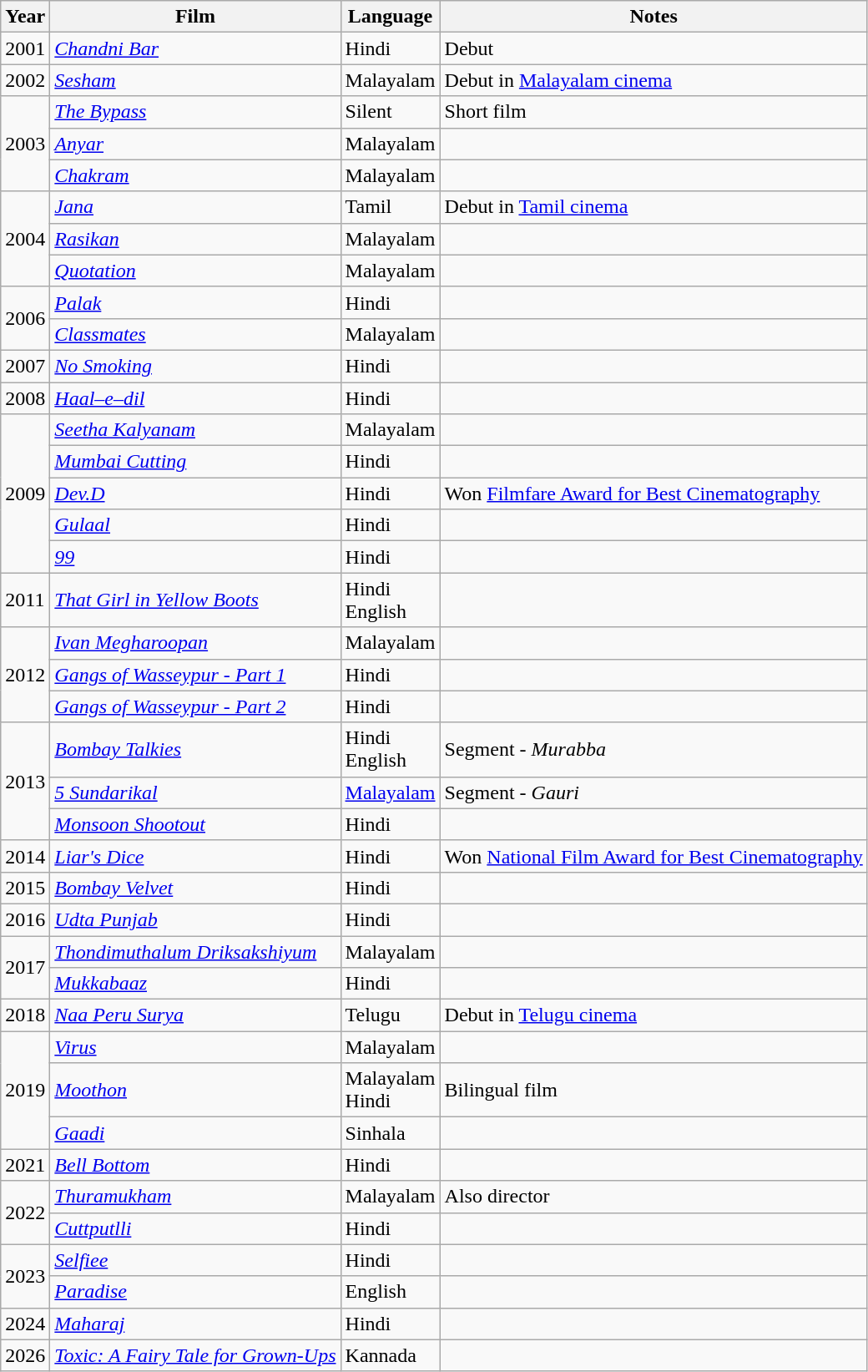<table class="wikitable">
<tr>
<th>Year</th>
<th>Film</th>
<th>Language</th>
<th>Notes</th>
</tr>
<tr>
<td>2001</td>
<td><em><a href='#'>Chandni Bar</a></em></td>
<td>Hindi</td>
<td>Debut</td>
</tr>
<tr>
<td>2002</td>
<td><em><a href='#'>Sesham</a></em></td>
<td>Malayalam</td>
<td>Debut in <a href='#'>Malayalam cinema</a></td>
</tr>
<tr>
<td rowspan=3>2003</td>
<td><em><a href='#'>The Bypass</a></em></td>
<td>Silent</td>
<td>Short film</td>
</tr>
<tr>
<td><em><a href='#'>Anyar</a></em></td>
<td>Malayalam</td>
<td></td>
</tr>
<tr>
<td><em><a href='#'>Chakram</a></em></td>
<td>Malayalam</td>
<td></td>
</tr>
<tr>
<td rowspan = 3>2004</td>
<td><em><a href='#'>Jana</a></em></td>
<td>Tamil</td>
<td>Debut in <a href='#'>Tamil cinema</a></td>
</tr>
<tr>
<td><em><a href='#'>Rasikan</a></em></td>
<td>Malayalam</td>
<td></td>
</tr>
<tr>
<td><em><a href='#'>Quotation </a></em></td>
<td>Malayalam</td>
<td></td>
</tr>
<tr>
<td rowspan=2>2006</td>
<td><em><a href='#'>Palak</a></em></td>
<td>Hindi</td>
<td></td>
</tr>
<tr>
<td><em><a href='#'>Classmates</a></em></td>
<td>Malayalam</td>
<td></td>
</tr>
<tr>
<td>2007</td>
<td><em><a href='#'>No Smoking</a></em></td>
<td>Hindi</td>
<td></td>
</tr>
<tr>
<td>2008</td>
<td><em><a href='#'>Haal–e–dil</a></em></td>
<td>Hindi</td>
<td></td>
</tr>
<tr>
<td rowspan=5>2009</td>
<td><em><a href='#'>Seetha Kalyanam</a></em></td>
<td>Malayalam</td>
<td></td>
</tr>
<tr>
<td><em><a href='#'>Mumbai Cutting</a></em></td>
<td>Hindi</td>
<td></td>
</tr>
<tr>
<td><em><a href='#'>Dev.D</a></em></td>
<td>Hindi</td>
<td>Won <a href='#'>Filmfare Award for Best Cinematography</a></td>
</tr>
<tr>
<td><em><a href='#'>Gulaal</a></em></td>
<td>Hindi</td>
<td></td>
</tr>
<tr>
<td><em><a href='#'>99</a></em></td>
<td>Hindi</td>
<td></td>
</tr>
<tr>
<td>2011</td>
<td><em><a href='#'>That Girl in Yellow Boots</a></em></td>
<td>Hindi<br>English</td>
<td></td>
</tr>
<tr>
<td rowspan=3>2012</td>
<td><em><a href='#'>Ivan Megharoopan</a></em></td>
<td>Malayalam</td>
<td></td>
</tr>
<tr>
<td><em><a href='#'>Gangs of Wasseypur - Part 1</a></em></td>
<td>Hindi</td>
<td></td>
</tr>
<tr>
<td><em><a href='#'>Gangs of Wasseypur - Part 2</a></em></td>
<td>Hindi</td>
<td></td>
</tr>
<tr>
<td rowspan=3>2013</td>
<td><em><a href='#'>Bombay Talkies</a></em></td>
<td>Hindi<br>English</td>
<td>Segment - <em>Murabba</em></td>
</tr>
<tr>
<td><em><a href='#'>5 Sundarikal</a></em></td>
<td><a href='#'>Malayalam</a></td>
<td>Segment - <em>Gauri</em></td>
</tr>
<tr>
<td><em><a href='#'>Monsoon Shootout</a></em></td>
<td>Hindi</td>
<td></td>
</tr>
<tr>
<td>2014</td>
<td><em><a href='#'>Liar's Dice</a></em></td>
<td>Hindi</td>
<td>Won <a href='#'>National Film Award for Best Cinematography</a></td>
</tr>
<tr>
<td>2015</td>
<td><em><a href='#'>Bombay Velvet</a></em></td>
<td>Hindi</td>
<td></td>
</tr>
<tr>
<td>2016</td>
<td><em><a href='#'>Udta Punjab</a></em></td>
<td>Hindi</td>
<td></td>
</tr>
<tr>
<td rowspan =2>2017</td>
<td><em><a href='#'>Thondimuthalum Driksakshiyum</a></em></td>
<td>Malayalam</td>
<td></td>
</tr>
<tr>
<td><em><a href='#'>Mukkabaaz</a></em></td>
<td>Hindi</td>
<td></td>
</tr>
<tr>
<td>2018</td>
<td><em><a href='#'>Naa Peru Surya</a></em></td>
<td>Telugu</td>
<td>Debut in <a href='#'>Telugu cinema</a></td>
</tr>
<tr>
<td rowspan="3">2019</td>
<td><em><a href='#'>Virus</a></em></td>
<td>Malayalam</td>
<td></td>
</tr>
<tr>
<td><em><a href='#'>Moothon</a></em></td>
<td>Malayalam<br>Hindi</td>
<td>Bilingual film</td>
</tr>
<tr>
<td><em><a href='#'>Gaadi</a></em></td>
<td>Sinhala</td>
<td></td>
</tr>
<tr>
<td>2021</td>
<td><em><a href='#'>Bell Bottom</a></em></td>
<td>Hindi</td>
<td></td>
</tr>
<tr>
<td rowspan="2">2022</td>
<td><em><a href='#'>Thuramukham</a></em></td>
<td>Malayalam</td>
<td>Also director</td>
</tr>
<tr>
<td><em><a href='#'>Cuttputlli</a></em></td>
<td>Hindi</td>
<td></td>
</tr>
<tr>
<td rowspan="2">2023</td>
<td><em><a href='#'>Selfiee</a></em></td>
<td>Hindi</td>
<td></td>
</tr>
<tr>
<td><em><a href='#'>Paradise</a></em></td>
<td>English</td>
<td></td>
</tr>
<tr>
<td>2024</td>
<td><em><a href='#'>Maharaj</a></em></td>
<td>Hindi</td>
<td></td>
</tr>
<tr>
<td>2026</td>
<td><em><a href='#'>Toxic: A Fairy Tale for Grown-Ups</a></em></td>
<td>Kannada</td>
<td></td>
</tr>
</table>
